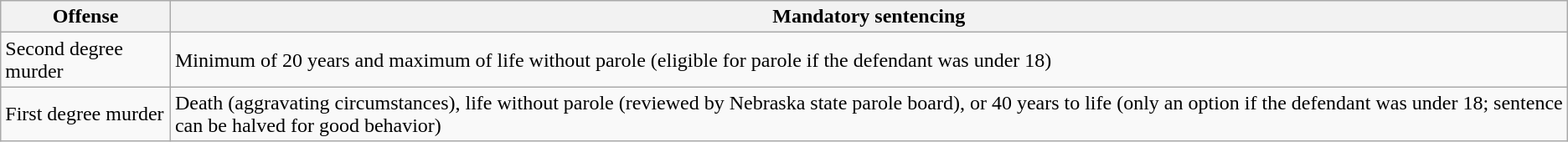<table class="wikitable">
<tr>
<th>Offense</th>
<th>Mandatory sentencing</th>
</tr>
<tr>
<td>Second degree murder</td>
<td>Minimum of 20 years and maximum of life without parole (eligible for parole if the defendant was under 18)</td>
</tr>
<tr>
<td>First degree murder</td>
<td>Death (aggravating circumstances), life without parole (reviewed by Nebraska state parole board), or 40 years to life (only an option if the defendant was under 18; sentence can be halved for good behavior)</td>
</tr>
</table>
